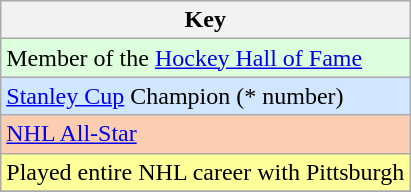<table class="wikitable">
<tr>
<th scope="col">Key</th>
</tr>
<tr bgcolor=DDFFDD>
<td>Member of the <a href='#'>Hockey Hall of Fame</a></td>
</tr>
<tr bgcolor=D0E7FF>
<td><a href='#'>Stanley Cup</a> Champion (* number)</td>
</tr>
<tr bgcolor=FBCEB1>
<td><a href='#'>NHL All-Star</a></td>
</tr>
<tr bgcolor=FFFF99>
<td>Played entire NHL career with Pittsburgh</td>
</tr>
<tr>
</tr>
</table>
